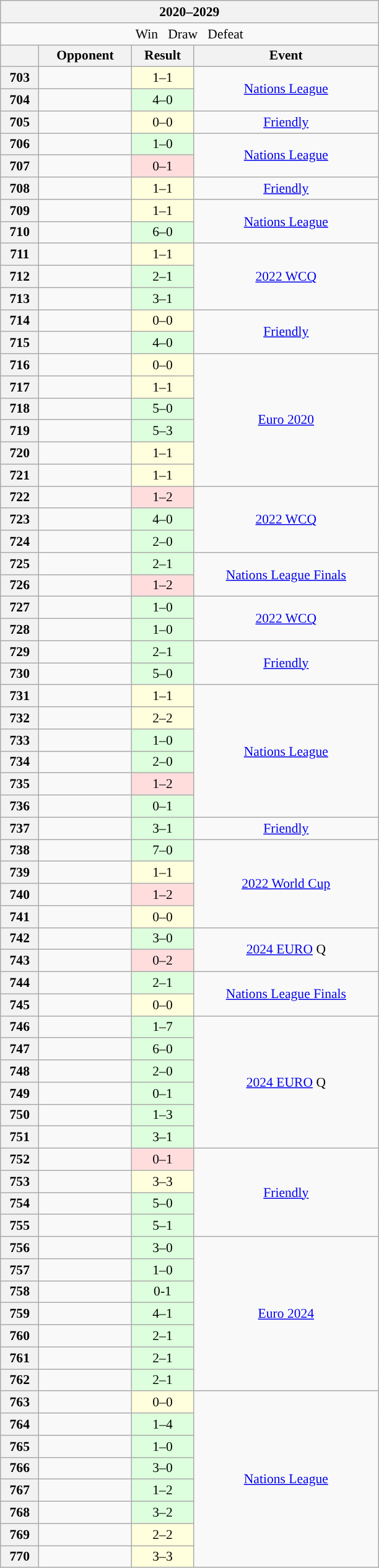<table class="wikitable collapsible collapsed" style="font-size: 90%">
<tr>
<th colspan="4" style="width:400px;">2020–2029</th>
</tr>
<tr>
<td style="text-align:center;" colspan="4"> Win   Draw   Defeat</td>
</tr>
<tr>
<th></th>
<th>Opponent</th>
<th>Result</th>
<th>Event</th>
</tr>
<tr>
<th>703</th>
<td></td>
<td style="background:#ffffdd; text-align:center;">1–1</td>
<td style="text-align:center;" rowspan="2"><a href='#'>Nations League</a></td>
</tr>
<tr>
<th>704</th>
<td></td>
<td style="background:#dfd; text-align:center;">4–0</td>
</tr>
<tr>
<th>705</th>
<td></td>
<td style="background:#ffffdd; text-align:center;">0–0</td>
<td style="text-align:center;"><a href='#'>Friendly</a></td>
</tr>
<tr>
<th>706</th>
<td></td>
<td style="background:#dfd; text-align:center;">1–0</td>
<td style="text-align:center;" rowspan="2"><a href='#'>Nations League</a></td>
</tr>
<tr>
<th>707</th>
<td></td>
<td style="background:#ffdddd; text-align:center;">0–1</td>
</tr>
<tr>
<th>708</th>
<td></td>
<td style="background:#ffffdd; text-align:center;">1–1</td>
<td style="text-align:center;"><a href='#'>Friendly</a></td>
</tr>
<tr>
<th>709</th>
<td></td>
<td style="background:#ffffdd; text-align:center;">1–1</td>
<td style="text-align:center;" rowspan="2"><a href='#'>Nations League</a></td>
</tr>
<tr>
<th>710</th>
<td></td>
<td style="background:#dfd; text-align:center;">6–0</td>
</tr>
<tr>
<th>711</th>
<td></td>
<td style="background:#ffffdd; text-align:center;">1–1</td>
<td style="text-align:center;" rowspan="3"><a href='#'>2022 WCQ</a></td>
</tr>
<tr>
<th>712</th>
<td></td>
<td style="background:#dfd; text-align:center;">2–1</td>
</tr>
<tr>
<th>713</th>
<td></td>
<td style="background:#dfd; text-align:center;">3–1</td>
</tr>
<tr>
<th>714</th>
<td></td>
<td style="background:#ffffdd; text-align:center;">0–0</td>
<td style="text-align:center;" rowspan="2"><a href='#'>Friendly</a></td>
</tr>
<tr>
<th>715</th>
<td></td>
<td style="background:#dfd; text-align:center;">4–0</td>
</tr>
<tr>
<th>716</th>
<td></td>
<td style="background:#ffffdd; text-align:center;">0–0</td>
<td style="text-align:center;" rowspan="6"> <a href='#'>Euro 2020</a></td>
</tr>
<tr>
<th>717</th>
<td></td>
<td style="background:#ffffdd; text-align:center;">1–1</td>
</tr>
<tr>
<th>718</th>
<td></td>
<td style="background:#dfd; text-align:center;">5–0</td>
</tr>
<tr>
<th>719</th>
<td></td>
<td style="background:#dfd; text-align:center;">5–3 </td>
</tr>
<tr>
<th>720</th>
<td></td>
<td style="background:#ffffdd; text-align:center;">1–1 </td>
</tr>
<tr>
<th>721</th>
<td></td>
<td style="background:#ffffdd; text-align:center;">1–1 </td>
</tr>
<tr>
<th>722</th>
<td></td>
<td style="background:#fdd; text-align:center;">1–2</td>
<td style="text-align:center;" rowspan="3"><a href='#'>2022 WCQ</a></td>
</tr>
<tr>
<th>723</th>
<td></td>
<td style="background:#dfd; text-align:center;">4–0</td>
</tr>
<tr>
<th>724</th>
<td></td>
<td style="background:#dfd; text-align:center;">2–0</td>
</tr>
<tr>
<th>725</th>
<td></td>
<td style="background:#dfd; text-align:center;">2–1</td>
<td style="text-align:center;" rowspan="2"> <a href='#'>Nations League Finals</a></td>
</tr>
<tr>
<th>726</th>
<td></td>
<td style="background:#fdd; text-align:center;">1–2</td>
</tr>
<tr>
<th>727</th>
<td></td>
<td style="background:#dfd; text-align:center;">1–0</td>
<td style="text-align:center;" rowspan="2"><a href='#'>2022 WCQ</a></td>
</tr>
<tr>
<th>728</th>
<td></td>
<td style="background:#dfd; text-align:center;">1–0</td>
</tr>
<tr>
<th>729</th>
<td></td>
<td style="background:#dfd; text-align:center;">2–1</td>
<td style="text-align:center;" rowspan="2"><a href='#'>Friendly</a></td>
</tr>
<tr>
<th>730</th>
<td></td>
<td style="background:#dfd; text-align:center;">5–0</td>
</tr>
<tr>
<th>731</th>
<td></td>
<td style="background:#ffffdd; text-align:center;">1–1</td>
<td style="text-align:center;" rowspan="6"><a href='#'>Nations League</a></td>
</tr>
<tr>
<th>732</th>
<td></td>
<td style="background:#ffffdd; text-align:center;">2–2</td>
</tr>
<tr>
<th>733</th>
<td></td>
<td style="background:#dfd; text-align:center;">1–0</td>
</tr>
<tr>
<th>734</th>
<td></td>
<td style="background:#dfd; text-align:center;">2–0</td>
</tr>
<tr>
<th>735</th>
<td></td>
<td style="background:#fdd; text-align:center;">1–2</td>
</tr>
<tr>
<th>736</th>
<td></td>
<td style="background:#dfd; text-align:center;">0–1</td>
</tr>
<tr>
<th>737</th>
<td></td>
<td style="background:#dfd; text-align:center;">3–1</td>
<td style="text-align:center"><a href='#'>Friendly</a></td>
</tr>
<tr>
<th>738</th>
<td></td>
<td style="background:#dfd; text-align:center;">7–0</td>
<td style="text-align:center;" rowspan="4"> <a href='#'>2022 World Cup</a></td>
</tr>
<tr>
<th>739</th>
<td></td>
<td style="background:#ffffdd; text-align:center;">1–1</td>
</tr>
<tr>
<th>740</th>
<td></td>
<td style="background:#ffdddd; text-align:center;">1–2</td>
</tr>
<tr>
<th>741</th>
<td></td>
<td style="background:#ffffdd; text-align:center;">0–0 </td>
</tr>
<tr>
<th>742</th>
<td></td>
<td style="background:#dfd; text-align:center;">3–0</td>
<td style="text-align:center;" rowspan="2"><a href='#'>2024 EURO</a> Q</td>
</tr>
<tr>
<th>743</th>
<td></td>
<td style="background:#ffdddd; text-align:center;">0–2</td>
</tr>
<tr>
<th>744</th>
<td></td>
<td style="background:#dfd; text-align:center;">2–1</td>
<td style="text-align:center;" rowspan="2"> <a href='#'>Nations League Finals</a></td>
</tr>
<tr>
<th>745</th>
<td></td>
<td style="background:#ffffdd; text-align:center;">0–0 </td>
</tr>
<tr>
<th>746</th>
<td></td>
<td style="background:#dfd; text-align:center;">1–7</td>
<td style="text-align:center;" rowspan=6"><a href='#'>2024 EURO</a> Q</td>
</tr>
<tr>
<th>747</th>
<td></td>
<td style="background:#dfd; text-align:center;">6–0</td>
</tr>
<tr>
<th>748</th>
<td></td>
<td style="background:#dfd; text-align:center;">2–0</td>
</tr>
<tr>
<th>749</th>
<td></td>
<td style="background:#dfd; text-align:center;">0–1</td>
</tr>
<tr>
<th>750</th>
<td></td>
<td style="background:#dfd; text-align:center;">1–3</td>
</tr>
<tr>
<th>751</th>
<td></td>
<td style="background:#dfd; text-align:center;">3–1</td>
</tr>
<tr>
<th>752</th>
<td></td>
<td style="background:#fdd; text-align:center;">0–1</td>
<td style="text-align:center;" rowspan=4"><a href='#'>Friendly</a></td>
</tr>
<tr>
<th>753</th>
<td></td>
<td style="background:#ffffdd; text-align:center;">3–3</td>
</tr>
<tr>
<th>754</th>
<td></td>
<td style="background:#dfd; text-align:center;">5–0</td>
</tr>
<tr>
<th>755</th>
<td></td>
<td style="background:#dfd; text-align:center;">5–1</td>
</tr>
<tr>
<th>756</th>
<td></td>
<td style="background:#dfd; text-align:center;">3–0</td>
<td style="text-align:center;" rowspan=7"> <a href='#'>Euro 2024</a></td>
</tr>
<tr>
<th>757</th>
<td></td>
<td style="background:#dfd; text-align:center;">1–0</td>
</tr>
<tr>
<th>758</th>
<td></td>
<td style="background:#dfd; text-align:center;">0-1</td>
</tr>
<tr>
<th>759</th>
<td></td>
<td style="background:#dfd; text-align:center;">4–1</td>
</tr>
<tr>
<th>760</th>
<td></td>
<td style="background:#dfd; text-align:center;">2–1</td>
</tr>
<tr>
<th>761</th>
<td></td>
<td style="background:#dfd; text-align:center;">2–1</td>
</tr>
<tr>
<th>762</th>
<td></td>
<td style="background:#dfd; text-align:center;">2–1</td>
</tr>
<tr>
<th>763</th>
<td></td>
<td style="background:#ffffdd; text-align:center;">0–0</td>
<td style="text-align:center;" rowspan=8"><a href='#'>Nations League</a></td>
</tr>
<tr>
<th>764</th>
<td></td>
<td style="background:#dfd; text-align:center;">1–4</td>
</tr>
<tr>
<th>765</th>
<td></td>
<td style="background:#dfd; text-align:center;">1–0</td>
</tr>
<tr>
<th>766</th>
<td></td>
<td style="background:#dfd; text-align:center;">3–0</td>
</tr>
<tr>
<th>767</th>
<td></td>
<td style="background:#dfd; text-align:center;">1–2</td>
</tr>
<tr>
<th>768</th>
<td></td>
<td style="background:#dfd; text-align:center;">3–2</td>
</tr>
<tr>
<th>769</th>
<td></td>
<td style="background:#ffffdd; text-align:center;">2–2</td>
</tr>
<tr>
<th>770</th>
<td></td>
<td style="background:#ffffdd; text-align:center;">3–3  </td>
</tr>
</table>
